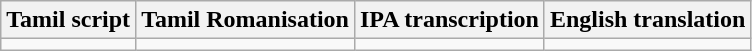<table class="wikitable" style="vertical-align: top; white-space: nowrap;">
<tr>
<th>Tamil script</th>
<th>Tamil Romanisation</th>
<th>IPA transcription</th>
<th>English translation</th>
</tr>
<tr>
<td></td>
<td></td>
<td></td>
<td></td>
</tr>
</table>
